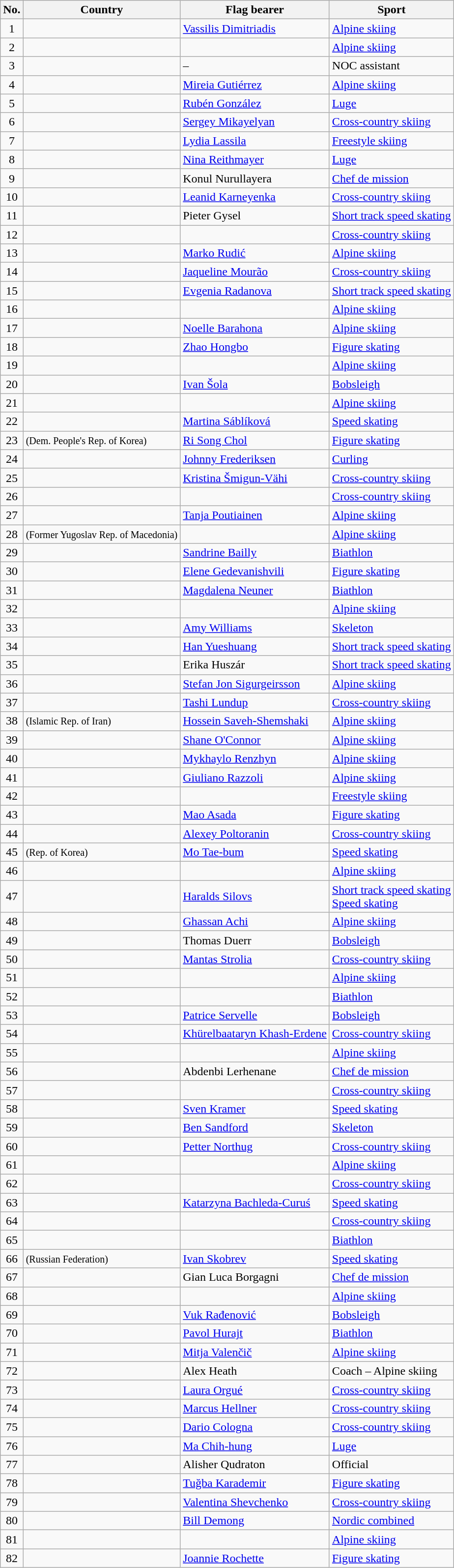<table class="wikitable sortable sticky-header style="font-size:95%">
<tr>
<th>No.</th>
<th>Country</th>
<th>Flag bearer</th>
<th>Sport</th>
</tr>
<tr>
<td align=center>1</td>
<td></td>
<td><a href='#'>Vassilis Dimitriadis</a></td>
<td><a href='#'>Alpine skiing</a></td>
</tr>
<tr>
<td align=center>2</td>
<td></td>
<td></td>
<td><a href='#'>Alpine skiing</a></td>
</tr>
<tr>
<td align=center>3</td>
<td></td>
<td>–</td>
<td>NOC assistant</td>
</tr>
<tr>
<td align=center>4</td>
<td></td>
<td><a href='#'>Mireia Gutiérrez</a></td>
<td><a href='#'>Alpine skiing</a></td>
</tr>
<tr>
<td align=center>5</td>
<td></td>
<td><a href='#'>Rubén González</a></td>
<td><a href='#'>Luge</a></td>
</tr>
<tr>
<td align=center>6</td>
<td></td>
<td><a href='#'>Sergey Mikayelyan</a></td>
<td><a href='#'>Cross-country skiing</a></td>
</tr>
<tr>
<td align=center>7</td>
<td></td>
<td><a href='#'>Lydia Lassila</a></td>
<td><a href='#'>Freestyle skiing</a></td>
</tr>
<tr>
<td align=center>8</td>
<td></td>
<td><a href='#'>Nina Reithmayer</a></td>
<td><a href='#'>Luge</a></td>
</tr>
<tr>
<td align=center>9</td>
<td></td>
<td>Konul Nurullayera</td>
<td><a href='#'>Chef de mission</a></td>
</tr>
<tr>
<td align=center>10</td>
<td></td>
<td><a href='#'>Leanid Karneyenka</a></td>
<td><a href='#'>Cross-country skiing</a></td>
</tr>
<tr>
<td align=center>11</td>
<td></td>
<td>Pieter Gysel</td>
<td><a href='#'>Short track speed skating</a></td>
</tr>
<tr>
<td align=center>12</td>
<td></td>
<td></td>
<td><a href='#'>Cross-country skiing</a></td>
</tr>
<tr>
<td align=center>13</td>
<td></td>
<td><a href='#'>Marko Rudić</a></td>
<td><a href='#'>Alpine skiing</a></td>
</tr>
<tr>
<td align=center>14</td>
<td></td>
<td><a href='#'>Jaqueline Mourão</a></td>
<td><a href='#'>Cross-country skiing</a></td>
</tr>
<tr>
<td align=center>15</td>
<td></td>
<td><a href='#'>Evgenia Radanova</a></td>
<td><a href='#'>Short track speed skating</a></td>
</tr>
<tr>
<td align=center>16</td>
<td></td>
<td></td>
<td><a href='#'>Alpine skiing</a></td>
</tr>
<tr>
<td align=center>17</td>
<td></td>
<td><a href='#'>Noelle Barahona</a></td>
<td><a href='#'>Alpine skiing</a></td>
</tr>
<tr>
<td align=center>18</td>
<td></td>
<td><a href='#'>Zhao Hongbo</a></td>
<td><a href='#'>Figure skating</a></td>
</tr>
<tr>
<td align=center>19</td>
<td></td>
<td></td>
<td><a href='#'>Alpine skiing</a></td>
</tr>
<tr>
<td align=center>20</td>
<td></td>
<td><a href='#'>Ivan Šola</a></td>
<td><a href='#'>Bobsleigh</a></td>
</tr>
<tr>
<td align=center>21</td>
<td></td>
<td></td>
<td><a href='#'>Alpine skiing</a></td>
</tr>
<tr>
<td align=center>22</td>
<td></td>
<td><a href='#'>Martina Sáblíková</a></td>
<td><a href='#'>Speed skating</a></td>
</tr>
<tr>
<td align=center>23</td>
<td> <small>(Dem. People's Rep. of Korea)</small></td>
<td><a href='#'>Ri Song Chol</a></td>
<td><a href='#'>Figure skating</a></td>
</tr>
<tr>
<td align=center>24</td>
<td></td>
<td><a href='#'>Johnny Frederiksen</a></td>
<td><a href='#'>Curling</a></td>
</tr>
<tr>
<td align=center>25</td>
<td></td>
<td><a href='#'>Kristina Šmigun-Vähi</a></td>
<td><a href='#'>Cross-country skiing</a></td>
</tr>
<tr>
<td align=center>26</td>
<td></td>
<td></td>
<td><a href='#'>Cross-country skiing</a></td>
</tr>
<tr>
<td align=center>27</td>
<td></td>
<td><a href='#'>Tanja Poutiainen</a></td>
<td><a href='#'>Alpine skiing</a></td>
</tr>
<tr>
<td align=center>28</td>
<td> <small>(Former Yugoslav Rep. of Macedonia)</small></td>
<td></td>
<td><a href='#'>Alpine skiing</a></td>
</tr>
<tr>
<td align=center>29</td>
<td></td>
<td><a href='#'>Sandrine Bailly</a></td>
<td><a href='#'>Biathlon</a></td>
</tr>
<tr>
<td align=center>30</td>
<td></td>
<td><a href='#'>Elene Gedevanishvili</a></td>
<td><a href='#'>Figure skating</a></td>
</tr>
<tr>
<td align=center>31</td>
<td></td>
<td><a href='#'>Magdalena Neuner</a></td>
<td><a href='#'>Biathlon</a></td>
</tr>
<tr>
<td align=center>32</td>
<td></td>
<td></td>
<td><a href='#'>Alpine skiing</a></td>
</tr>
<tr>
<td align=center>33</td>
<td></td>
<td><a href='#'>Amy Williams</a></td>
<td><a href='#'>Skeleton</a></td>
</tr>
<tr>
<td align=center>34</td>
<td></td>
<td><a href='#'>Han Yueshuang</a></td>
<td><a href='#'>Short track speed skating</a></td>
</tr>
<tr>
<td align=center>35</td>
<td></td>
<td>Erika Huszár</td>
<td><a href='#'>Short track speed skating</a></td>
</tr>
<tr>
<td align=center>36</td>
<td></td>
<td><a href='#'>Stefan Jon Sigurgeirsson</a></td>
<td><a href='#'>Alpine skiing</a></td>
</tr>
<tr>
<td align=center>37</td>
<td></td>
<td><a href='#'>Tashi Lundup</a></td>
<td><a href='#'>Cross-country skiing</a></td>
</tr>
<tr>
<td align=center>38</td>
<td> <small>(Islamic Rep. of Iran)</small></td>
<td><a href='#'>Hossein Saveh-Shemshaki</a></td>
<td><a href='#'>Alpine skiing</a></td>
</tr>
<tr>
<td align=center>39</td>
<td></td>
<td><a href='#'>Shane O'Connor</a></td>
<td><a href='#'>Alpine skiing</a></td>
</tr>
<tr>
<td align=center>40</td>
<td></td>
<td><a href='#'>Mykhaylo Renzhyn</a></td>
<td><a href='#'>Alpine skiing</a></td>
</tr>
<tr>
<td align=center>41</td>
<td></td>
<td><a href='#'>Giuliano Razzoli</a></td>
<td><a href='#'>Alpine skiing</a></td>
</tr>
<tr>
<td align=center>42</td>
<td></td>
<td></td>
<td><a href='#'>Freestyle skiing</a></td>
</tr>
<tr>
<td align=center>43</td>
<td></td>
<td><a href='#'>Mao Asada</a></td>
<td><a href='#'>Figure skating</a></td>
</tr>
<tr>
<td align=center>44</td>
<td></td>
<td><a href='#'>Alexey Poltoranin</a></td>
<td><a href='#'>Cross-country skiing</a></td>
</tr>
<tr>
<td align=center>45</td>
<td> <small>(Rep. of Korea)</small></td>
<td><a href='#'>Mo Tae-bum</a></td>
<td><a href='#'>Speed skating</a></td>
</tr>
<tr>
<td align=center>46</td>
<td></td>
<td></td>
<td><a href='#'>Alpine skiing</a></td>
</tr>
<tr>
<td align=center>47</td>
<td></td>
<td><a href='#'>Haralds Silovs</a></td>
<td><a href='#'>Short track speed skating</a> <br><a href='#'>Speed skating</a></td>
</tr>
<tr>
<td align=center>48</td>
<td></td>
<td><a href='#'>Ghassan Achi</a></td>
<td><a href='#'>Alpine skiing</a></td>
</tr>
<tr>
<td align=center>49</td>
<td></td>
<td>Thomas Duerr</td>
<td><a href='#'>Bobsleigh</a></td>
</tr>
<tr>
<td align=center>50</td>
<td></td>
<td><a href='#'>Mantas Strolia</a></td>
<td><a href='#'>Cross-country skiing</a></td>
</tr>
<tr>
<td align=center>51</td>
<td></td>
<td></td>
<td><a href='#'>Alpine skiing</a></td>
</tr>
<tr>
<td align=center>52</td>
<td></td>
<td></td>
<td><a href='#'>Biathlon</a></td>
</tr>
<tr>
<td align=center>53</td>
<td></td>
<td><a href='#'>Patrice Servelle</a></td>
<td><a href='#'>Bobsleigh</a></td>
</tr>
<tr>
<td align=center>54</td>
<td></td>
<td><a href='#'>Khürelbaataryn Khash-Erdene</a></td>
<td><a href='#'>Cross-country skiing</a></td>
</tr>
<tr>
<td align=center>55</td>
<td></td>
<td></td>
<td><a href='#'>Alpine skiing</a></td>
</tr>
<tr>
<td align=center>56</td>
<td></td>
<td>Abdenbi Lerhenane</td>
<td><a href='#'>Chef de mission</a></td>
</tr>
<tr>
<td align=center>57</td>
<td></td>
<td></td>
<td><a href='#'>Cross-country skiing</a></td>
</tr>
<tr>
<td align=center>58</td>
<td></td>
<td><a href='#'>Sven Kramer</a></td>
<td><a href='#'>Speed skating</a></td>
</tr>
<tr>
<td align=center>59</td>
<td></td>
<td><a href='#'>Ben Sandford</a></td>
<td><a href='#'>Skeleton</a></td>
</tr>
<tr>
<td align=center>60</td>
<td></td>
<td><a href='#'>Petter Northug</a></td>
<td><a href='#'>Cross-country skiing</a></td>
</tr>
<tr>
<td align=center>61</td>
<td></td>
<td></td>
<td><a href='#'>Alpine skiing</a></td>
</tr>
<tr>
<td align=center>62</td>
<td></td>
<td></td>
<td><a href='#'>Cross-country skiing</a></td>
</tr>
<tr>
<td align=center>63</td>
<td></td>
<td><a href='#'>Katarzyna Bachleda-Curuś</a></td>
<td><a href='#'>Speed skating</a></td>
</tr>
<tr>
<td align=center>64</td>
<td></td>
<td></td>
<td><a href='#'>Cross-country skiing</a></td>
</tr>
<tr>
<td align=center>65</td>
<td></td>
<td></td>
<td><a href='#'>Biathlon</a></td>
</tr>
<tr>
<td align=center>66</td>
<td> <small>(Russian Federation)</small></td>
<td><a href='#'>Ivan Skobrev</a></td>
<td><a href='#'>Speed skating</a></td>
</tr>
<tr>
<td align=center>67</td>
<td></td>
<td>Gian Luca Borgagni</td>
<td><a href='#'>Chef de mission</a></td>
</tr>
<tr>
<td align=center>68</td>
<td></td>
<td></td>
<td><a href='#'>Alpine skiing</a></td>
</tr>
<tr>
<td align=center>69</td>
<td></td>
<td><a href='#'>Vuk Rađenović</a></td>
<td><a href='#'>Bobsleigh</a></td>
</tr>
<tr>
<td align=center>70</td>
<td></td>
<td><a href='#'>Pavol Hurajt</a></td>
<td><a href='#'>Biathlon</a></td>
</tr>
<tr>
<td align=center>71</td>
<td></td>
<td><a href='#'>Mitja Valenčič</a></td>
<td><a href='#'>Alpine skiing</a></td>
</tr>
<tr>
<td align=center>72</td>
<td></td>
<td>Alex Heath</td>
<td>Coach – Alpine skiing</td>
</tr>
<tr>
<td align=center>73</td>
<td></td>
<td><a href='#'>Laura Orgué</a></td>
<td><a href='#'>Cross-country skiing</a></td>
</tr>
<tr>
<td align=center>74</td>
<td></td>
<td><a href='#'>Marcus Hellner</a></td>
<td><a href='#'>Cross-country skiing</a></td>
</tr>
<tr>
<td align=center>75</td>
<td></td>
<td><a href='#'>Dario Cologna</a></td>
<td><a href='#'>Cross-country skiing</a></td>
</tr>
<tr>
<td align=center>76</td>
<td></td>
<td><a href='#'>Ma Chih-hung</a></td>
<td><a href='#'>Luge</a></td>
</tr>
<tr>
<td align=center>77</td>
<td></td>
<td>Alisher Qudraton</td>
<td>Official</td>
</tr>
<tr>
<td align=center>78</td>
<td></td>
<td><a href='#'>Tuğba Karademir</a></td>
<td><a href='#'>Figure skating</a></td>
</tr>
<tr>
<td align=center>79</td>
<td></td>
<td><a href='#'>Valentina Shevchenko</a></td>
<td><a href='#'>Cross-country skiing</a></td>
</tr>
<tr>
<td align=center>80</td>
<td></td>
<td><a href='#'>Bill Demong</a></td>
<td><a href='#'>Nordic combined</a></td>
</tr>
<tr>
<td align=center>81</td>
<td></td>
<td></td>
<td><a href='#'>Alpine skiing</a></td>
</tr>
<tr>
<td align=center>82</td>
<td></td>
<td><a href='#'>Joannie Rochette</a></td>
<td><a href='#'>Figure skating</a></td>
</tr>
</table>
